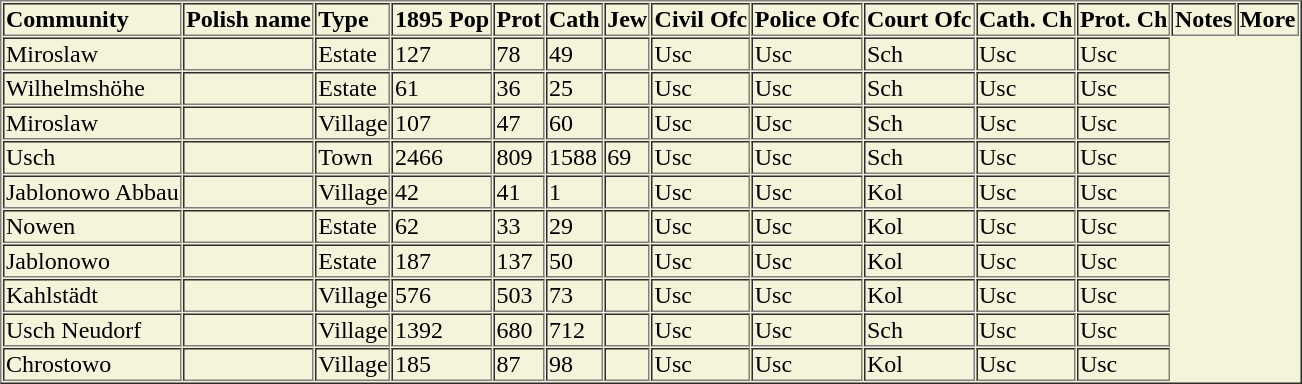<table border=1 cellspacing=1 bgcolor="#F4F4DB">
<tr>
<td><strong>Community</strong></td>
<td><strong>Polish name</strong></td>
<td><strong>Type</strong></td>
<td><strong>1895 Pop</strong></td>
<td><strong>Prot</strong></td>
<td><strong>Cath</strong></td>
<td><strong>Jew</strong></td>
<td><strong>Civil Ofc</strong></td>
<td><strong>Police Ofc</strong></td>
<td><strong>Court Ofc</strong></td>
<td><strong>Cath. Ch</strong></td>
<td><strong>Prot. Ch</strong></td>
<td><strong>Notes</strong></td>
<td><strong>More</strong></td>
</tr>
<tr>
<td>Miroslaw</td>
<td></td>
<td>Estate</td>
<td>127</td>
<td>78</td>
<td>49</td>
<td></td>
<td>Usc</td>
<td>Usc</td>
<td>Sch</td>
<td>Usc</td>
<td>Usc</td>
</tr>
<tr>
<td>Wilhelmshöhe</td>
<td></td>
<td>Estate</td>
<td>61</td>
<td>36</td>
<td>25</td>
<td></td>
<td>Usc</td>
<td>Usc</td>
<td>Sch</td>
<td>Usc</td>
<td>Usc</td>
</tr>
<tr>
<td>Miroslaw</td>
<td></td>
<td>Village</td>
<td>107</td>
<td>47</td>
<td>60</td>
<td></td>
<td>Usc</td>
<td>Usc</td>
<td>Sch</td>
<td>Usc</td>
<td>Usc</td>
</tr>
<tr>
<td>Usch</td>
<td></td>
<td>Town</td>
<td>2466</td>
<td>809</td>
<td>1588</td>
<td>69</td>
<td>Usc</td>
<td>Usc</td>
<td>Sch</td>
<td>Usc</td>
<td>Usc</td>
</tr>
<tr>
<td>Jablonowo Abbau</td>
<td></td>
<td>Village</td>
<td>42</td>
<td>41</td>
<td>1</td>
<td></td>
<td>Usc</td>
<td>Usc</td>
<td>Kol</td>
<td>Usc</td>
<td>Usc</td>
</tr>
<tr>
<td>Nowen</td>
<td></td>
<td>Estate</td>
<td>62</td>
<td>33</td>
<td>29</td>
<td></td>
<td>Usc</td>
<td>Usc</td>
<td>Kol</td>
<td>Usc</td>
<td>Usc</td>
</tr>
<tr>
<td>Jablonowo</td>
<td></td>
<td>Estate</td>
<td>187</td>
<td>137</td>
<td>50</td>
<td></td>
<td>Usc</td>
<td>Usc</td>
<td>Kol</td>
<td>Usc</td>
<td>Usc</td>
</tr>
<tr>
<td>Kahlstädt</td>
<td></td>
<td>Village</td>
<td>576</td>
<td>503</td>
<td>73</td>
<td></td>
<td>Usc</td>
<td>Usc</td>
<td>Kol</td>
<td>Usc</td>
<td>Usc</td>
</tr>
<tr>
<td>Usch Neudorf</td>
<td></td>
<td>Village</td>
<td>1392</td>
<td>680</td>
<td>712</td>
<td></td>
<td>Usc</td>
<td>Usc</td>
<td>Sch</td>
<td>Usc</td>
<td>Usc</td>
</tr>
<tr>
<td>Chrostowo</td>
<td></td>
<td>Village</td>
<td>185</td>
<td>87</td>
<td>98</td>
<td></td>
<td>Usc</td>
<td>Usc</td>
<td>Kol</td>
<td>Usc</td>
<td>Usc</td>
</tr>
</table>
